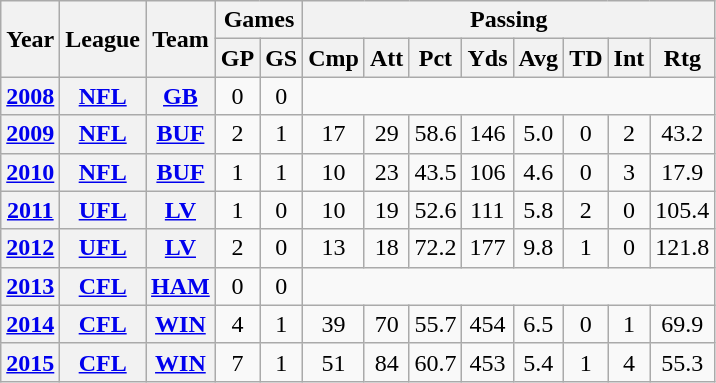<table class="wikitable" style="text-align: center;">
<tr>
<th rowspan="2">Year</th>
<th rowspan="2">League</th>
<th rowspan="2">Team</th>
<th colspan="2">Games</th>
<th colspan="8">Passing</th>
</tr>
<tr>
<th>GP</th>
<th>GS</th>
<th>Cmp</th>
<th>Att</th>
<th>Pct</th>
<th>Yds</th>
<th>Avg</th>
<th>TD</th>
<th>Int</th>
<th>Rtg</th>
</tr>
<tr>
<th><a href='#'>2008</a></th>
<th><a href='#'>NFL</a></th>
<th><a href='#'>GB</a></th>
<td>0</td>
<td>0</td>
<td colspan="8"></td>
</tr>
<tr>
<th><a href='#'>2009</a></th>
<th><a href='#'>NFL</a></th>
<th><a href='#'>BUF</a></th>
<td>2</td>
<td>1</td>
<td>17</td>
<td>29</td>
<td>58.6</td>
<td>146</td>
<td>5.0</td>
<td>0</td>
<td>2</td>
<td>43.2</td>
</tr>
<tr>
<th><a href='#'>2010</a></th>
<th><a href='#'>NFL</a></th>
<th><a href='#'>BUF</a></th>
<td>1</td>
<td>1</td>
<td>10</td>
<td>23</td>
<td>43.5</td>
<td>106</td>
<td>4.6</td>
<td>0</td>
<td>3</td>
<td>17.9</td>
</tr>
<tr>
<th><a href='#'>2011</a></th>
<th><a href='#'>UFL</a></th>
<th><a href='#'>LV</a></th>
<td>1</td>
<td>0</td>
<td>10</td>
<td>19</td>
<td>52.6</td>
<td>111</td>
<td>5.8</td>
<td>2</td>
<td>0</td>
<td>105.4</td>
</tr>
<tr>
<th><a href='#'>2012</a></th>
<th><a href='#'>UFL</a></th>
<th><a href='#'>LV</a></th>
<td>2</td>
<td>0</td>
<td>13</td>
<td>18</td>
<td>72.2</td>
<td>177</td>
<td>9.8</td>
<td>1</td>
<td>0</td>
<td>121.8</td>
</tr>
<tr>
<th><a href='#'>2013</a></th>
<th><a href='#'>CFL</a></th>
<th><a href='#'>HAM</a></th>
<td>0</td>
<td>0</td>
<td colspan="8"></td>
</tr>
<tr>
<th><a href='#'>2014</a></th>
<th><a href='#'>CFL</a></th>
<th><a href='#'>WIN</a></th>
<td>4</td>
<td>1</td>
<td>39</td>
<td>70</td>
<td>55.7</td>
<td>454</td>
<td>6.5</td>
<td>0</td>
<td>1</td>
<td>69.9</td>
</tr>
<tr>
<th><a href='#'>2015</a></th>
<th><a href='#'>CFL</a></th>
<th><a href='#'>WIN</a></th>
<td>7</td>
<td>1</td>
<td>51</td>
<td>84</td>
<td>60.7</td>
<td>453</td>
<td>5.4</td>
<td>1</td>
<td>4</td>
<td>55.3</td>
</tr>
</table>
